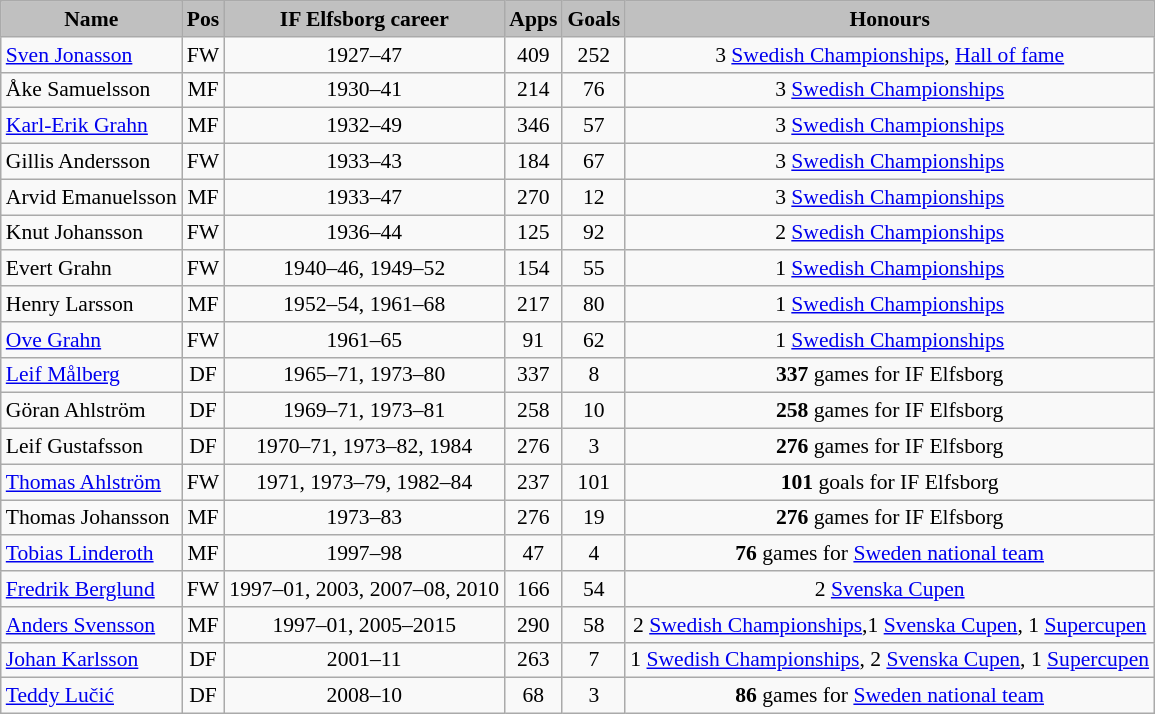<table class="wikitable sortable" style="text-align: center;font-size:90%;">
<tr>
<th style="background:#C0C0C0; color:#000000;">Name</th>
<th style="background:#C0C0C0; color:#000000;">Pos</th>
<th style="background:#C0C0C0; color:#000000;">IF Elfsborg career</th>
<th style="background:#C0C0C0; color:#000000;">Apps</th>
<th style="background:#C0C0C0; color:#000000;">Goals</th>
<th style="background:#C0C0C0; color:#000000;">Honours</th>
</tr>
<tr>
<td align="left"> <a href='#'>Sven Jonasson</a></td>
<td>FW</td>
<td>1927–47</td>
<td>409</td>
<td>252</td>
<td>3 <a href='#'>Swedish Championships</a>, <a href='#'>Hall of fame</a></td>
</tr>
<tr>
<td align="left"> Åke Samuelsson</td>
<td>MF</td>
<td>1930–41</td>
<td>214</td>
<td>76</td>
<td>3 <a href='#'>Swedish Championships</a></td>
</tr>
<tr>
<td align="left"> <a href='#'>Karl-Erik Grahn</a></td>
<td>MF</td>
<td>1932–49</td>
<td>346</td>
<td>57</td>
<td>3 <a href='#'>Swedish Championships</a></td>
</tr>
<tr>
<td align="left"> Gillis Andersson</td>
<td>FW</td>
<td>1933–43</td>
<td>184</td>
<td>67</td>
<td>3 <a href='#'>Swedish Championships</a></td>
</tr>
<tr>
<td align="left"> Arvid Emanuelsson</td>
<td>MF</td>
<td>1933–47</td>
<td>270</td>
<td>12</td>
<td>3 <a href='#'>Swedish Championships</a></td>
</tr>
<tr>
<td align="left"> Knut Johansson</td>
<td>FW</td>
<td>1936–44</td>
<td>125</td>
<td>92</td>
<td>2 <a href='#'>Swedish Championships</a></td>
</tr>
<tr>
<td align="left"> Evert Grahn</td>
<td>FW</td>
<td>1940–46, 1949–52</td>
<td>154</td>
<td>55</td>
<td>1 <a href='#'>Swedish Championships</a></td>
</tr>
<tr>
<td align="left"> Henry Larsson</td>
<td>MF</td>
<td>1952–54, 1961–68</td>
<td>217</td>
<td>80</td>
<td>1 <a href='#'>Swedish Championships</a></td>
</tr>
<tr>
<td align="left"> <a href='#'>Ove Grahn</a></td>
<td>FW</td>
<td>1961–65</td>
<td>91</td>
<td>62</td>
<td>1 <a href='#'>Swedish Championships</a></td>
</tr>
<tr>
<td align="left"> <a href='#'>Leif Målberg</a></td>
<td>DF</td>
<td>1965–71, 1973–80</td>
<td>337</td>
<td>8</td>
<td><strong>337</strong> games for IF Elfsborg</td>
</tr>
<tr>
<td align="left"> Göran Ahlström</td>
<td>DF</td>
<td>1969–71, 1973–81</td>
<td>258</td>
<td>10</td>
<td><strong>258</strong> games for IF Elfsborg</td>
</tr>
<tr>
<td align="left"> Leif Gustafsson</td>
<td>DF</td>
<td>1970–71, 1973–82, 1984</td>
<td>276</td>
<td>3</td>
<td><strong>276</strong> games for IF Elfsborg</td>
</tr>
<tr>
<td align="left"> <a href='#'>Thomas Ahlström</a></td>
<td>FW</td>
<td>1971, 1973–79, 1982–84</td>
<td>237</td>
<td>101</td>
<td><strong>101</strong> goals for IF Elfsborg</td>
</tr>
<tr>
<td align="left"> Thomas Johansson</td>
<td>MF</td>
<td>1973–83</td>
<td>276</td>
<td>19</td>
<td><strong>276</strong> games for IF Elfsborg</td>
</tr>
<tr>
<td align="left"> <a href='#'>Tobias Linderoth</a></td>
<td>MF</td>
<td>1997–98</td>
<td>47</td>
<td>4</td>
<td><strong>76</strong> games for <a href='#'>Sweden national team</a></td>
</tr>
<tr>
<td align="left"> <a href='#'>Fredrik Berglund</a></td>
<td>FW</td>
<td>1997–01, 2003, 2007–08, 2010</td>
<td>166</td>
<td>54</td>
<td>2 <a href='#'>Svenska Cupen</a></td>
</tr>
<tr>
<td align="left"> <a href='#'>Anders Svensson</a></td>
<td>MF</td>
<td>1997–01, 2005–2015</td>
<td>290</td>
<td>58</td>
<td>2 <a href='#'>Swedish Championships</a>,1 <a href='#'>Svenska Cupen</a>, 1 <a href='#'>Supercupen</a></td>
</tr>
<tr>
<td align="left"> <a href='#'>Johan Karlsson</a></td>
<td>DF</td>
<td>2001–11</td>
<td>263</td>
<td>7</td>
<td>1 <a href='#'>Swedish Championships</a>, 2 <a href='#'>Svenska Cupen</a>, 1 <a href='#'>Supercupen</a></td>
</tr>
<tr>
<td align="left"> <a href='#'>Teddy Lučić</a></td>
<td>DF</td>
<td>2008–10</td>
<td>68</td>
<td>3</td>
<td><strong>86</strong> games for <a href='#'>Sweden national team</a></td>
</tr>
</table>
